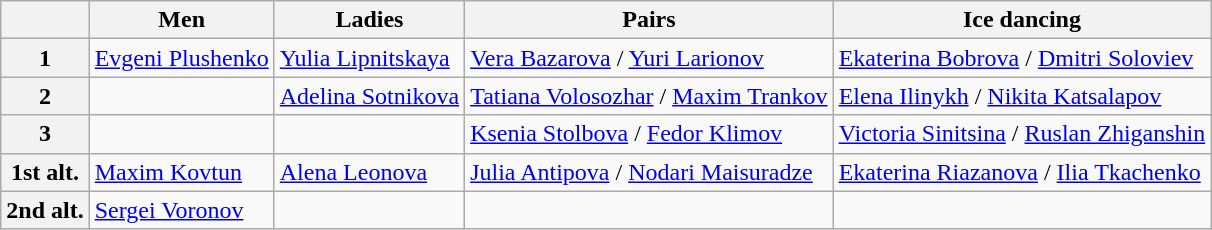<table class="wikitable">
<tr>
<th></th>
<th>Men</th>
<th>Ladies</th>
<th>Pairs</th>
<th>Ice dancing</th>
</tr>
<tr>
<th>1</th>
<td><a href='#'>Evgeni Plushenko</a></td>
<td><a href='#'>Yulia Lipnitskaya</a></td>
<td><a href='#'>Vera Bazarova</a> / <a href='#'>Yuri Larionov</a></td>
<td><a href='#'>Ekaterina Bobrova</a> / <a href='#'>Dmitri Soloviev</a></td>
</tr>
<tr>
<th>2</th>
<td></td>
<td><a href='#'>Adelina Sotnikova</a></td>
<td><a href='#'>Tatiana Volosozhar</a> / <a href='#'>Maxim Trankov</a></td>
<td><a href='#'>Elena Ilinykh</a> / <a href='#'>Nikita Katsalapov</a></td>
</tr>
<tr>
<th>3</th>
<td></td>
<td></td>
<td><a href='#'>Ksenia Stolbova</a> / <a href='#'>Fedor Klimov</a></td>
<td><a href='#'>Victoria Sinitsina</a> / <a href='#'>Ruslan Zhiganshin</a></td>
</tr>
<tr>
<th>1st alt.</th>
<td><a href='#'>Maxim Kovtun</a></td>
<td><a href='#'>Alena Leonova</a></td>
<td><a href='#'>Julia Antipova</a> / <a href='#'>Nodari Maisuradze</a></td>
<td><a href='#'>Ekaterina Riazanova</a> / <a href='#'>Ilia Tkachenko</a></td>
</tr>
<tr>
<th>2nd alt.</th>
<td><a href='#'>Sergei Voronov</a></td>
<td></td>
<td></td>
<td></td>
</tr>
</table>
